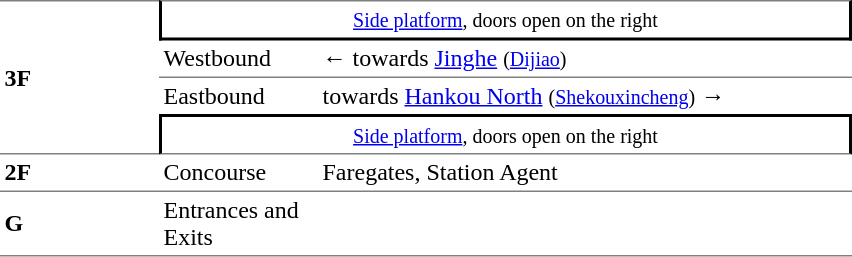<table cellspacing=0 cellpadding=3>
<tr>
<td style="border-bottom:solid 1px gray;border-top:solid 1px gray;" rowspan=4 width=100><strong>3F</strong></td>
<td style="border-right:solid 2px black;border-left:solid 2px black;border-top:solid 1px gray;border-bottom:solid 2px black;text-align:center;" colspan=2><small><a href='#'>Side platform</a>, doors open on the right</small></td>
</tr>
<tr>
<td style="border-top:solid 0px gray;" width=100>Westbound</td>
<td style="border-top:solid 0px gray;" width=350>←  towards <a href='#'>Jinghe</a> <small>(<a href='#'>Dijiao</a>)</small></td>
</tr>
<tr>
<td style="border-top:solid 1px gray;border-bottom:solid 0px gray;">Eastbound</td>
<td style="border-top:solid 1px gray;border-bottom:solid 0px gray;">  towards <a href='#'>Hankou North</a> <small>(<a href='#'>Shekouxincheng</a>)</small> →</td>
</tr>
<tr>
<td style="border-right:solid 2px black;border-left:solid 2px black;border-top:solid 2px black;border-bottom:solid 1px gray;text-align:center;" colspan=2><small><a href='#'>Side platform</a>, doors open on the right</small></td>
</tr>
<tr>
<td style="border-bottom:solid 1px gray;"><strong>2F</strong></td>
<td style="border-bottom:solid 1px gray;">Concourse</td>
<td style="border-bottom:solid 1px gray;">Faregates, Station Agent</td>
</tr>
<tr>
<td style="border-bottom:solid 1px gray;"><strong>G</strong></td>
<td style="border-bottom:solid 1px gray;">Entrances and Exits</td>
<td style="border-bottom:solid 1px gray;"></td>
</tr>
</table>
